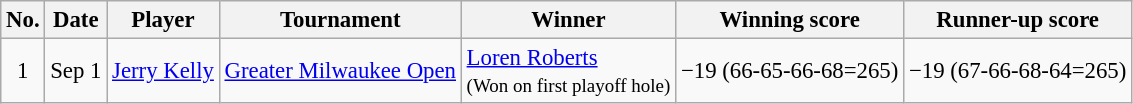<table class="wikitable" style="font-size:95%;">
<tr>
<th>No.</th>
<th>Date</th>
<th>Player</th>
<th>Tournament</th>
<th>Winner</th>
<th>Winning score</th>
<th>Runner-up score</th>
</tr>
<tr>
<td align=center>1</td>
<td>Sep 1</td>
<td> <a href='#'>Jerry Kelly</a></td>
<td><a href='#'>Greater Milwaukee Open</a></td>
<td> <a href='#'>Loren Roberts</a><br><small>(Won on first playoff hole)</small></td>
<td>−19 (66-65-66-68=265)</td>
<td>−19 (67-66-68-64=265)</td>
</tr>
</table>
